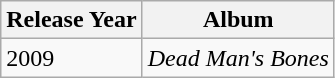<table class="wikitable">
<tr>
<th>Release Year</th>
<th>Album</th>
</tr>
<tr>
<td>2009</td>
<td><em>Dead Man's Bones</em></td>
</tr>
</table>
